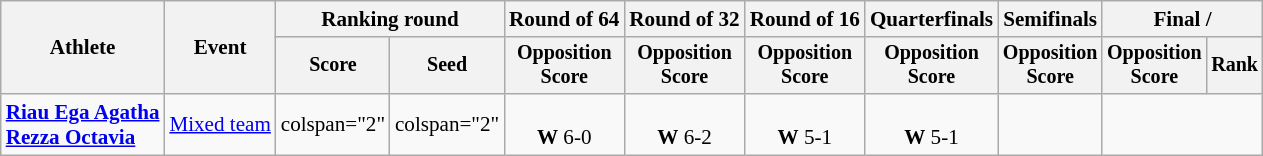<table class=wikitable style=font-size:88%;text-align:center>
<tr>
<th rowspan=2>Athlete</th>
<th rowspan=2>Event</th>
<th colspan=2>Ranking round</th>
<th>Round of 64</th>
<th>Round of 32</th>
<th>Round of 16</th>
<th>Quarterfinals</th>
<th>Semifinals</th>
<th colspan=2>Final / </th>
</tr>
<tr style=font-size:95%>
<th>Score</th>
<th>Seed</th>
<th>Opposition<br>Score</th>
<th>Opposition<br>Score</th>
<th>Opposition<br>Score</th>
<th>Opposition<br>Score</th>
<th>Opposition<br>Score</th>
<th>Opposition<br>Score</th>
<th>Rank</th>
</tr>
<tr>
<td align=left><strong><a href='#'>Riau Ega Agatha</a><br><a href='#'>Rezza Octavia</a></strong></td>
<td align=left rowspan=3><a href='#'>Mixed team</a></td>
<td>colspan="2" </td>
<td>colspan="2" </td>
<td><br><strong>W</strong> 6-0</td>
<td><br><strong>W</strong> 6-2</td>
<td><br><strong>W</strong> 5-1</td>
<td><br><strong>W</strong> 5-1</td>
<td></td>
</tr>
</table>
